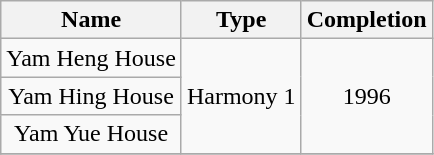<table class="wikitable" style="text-align: center">
<tr>
<th>Name</th>
<th>Type</th>
<th>Completion</th>
</tr>
<tr>
<td>Yam Heng House</td>
<td rowspan="3">Harmony 1</td>
<td rowspan="3">1996</td>
</tr>
<tr>
<td>Yam Hing House</td>
</tr>
<tr>
<td>Yam Yue House</td>
</tr>
<tr>
</tr>
</table>
